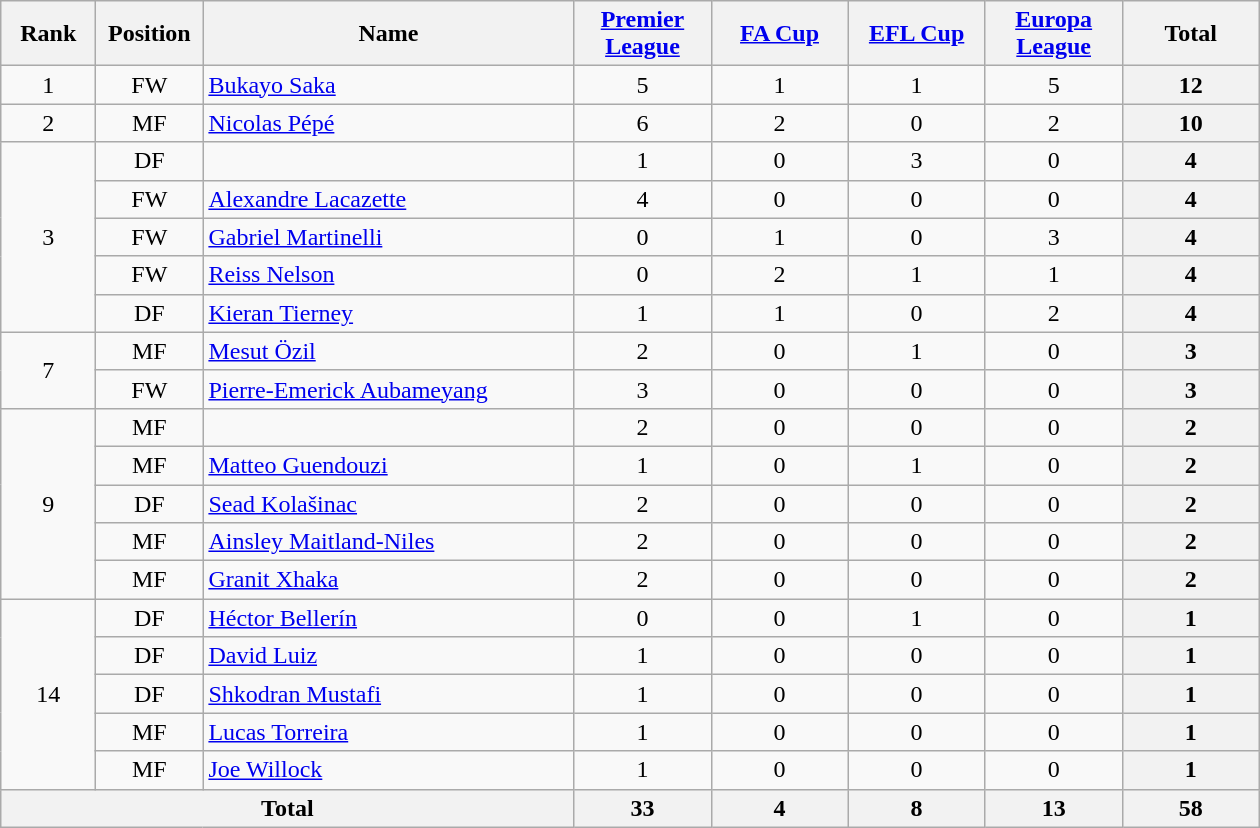<table class="wikitable" style="text-align: center">
<tr>
<th style="width:56px;">Rank</th>
<th style="width:64px;">Position</th>
<th style="width:240px;">Name</th>
<th style="width:84px;"><a href='#'>Premier League</a></th>
<th style="width:84px;"><a href='#'>FA Cup</a></th>
<th style="width:84px;"><a href='#'>EFL Cup</a></th>
<th style="width:84px;"><a href='#'>Europa League</a></th>
<th style="width:84px;">Total</th>
</tr>
<tr>
<td rowspan="1">1</td>
<td>FW</td>
<td align="left"> <a href='#'>Bukayo Saka</a></td>
<td>5</td>
<td>1</td>
<td>1</td>
<td>5</td>
<th>12</th>
</tr>
<tr>
<td rowspan="1">2</td>
<td>MF</td>
<td align="left"> <a href='#'>Nicolas Pépé</a></td>
<td>6</td>
<td>2</td>
<td>0</td>
<td>2</td>
<th>10</th>
</tr>
<tr>
<td rowspan="5">3</td>
<td>DF</td>
<td align=left></td>
<td>1</td>
<td>0</td>
<td>3</td>
<td>0</td>
<th>4</th>
</tr>
<tr>
<td>FW</td>
<td align="left"> <a href='#'>Alexandre Lacazette</a></td>
<td>4</td>
<td>0</td>
<td>0</td>
<td>0</td>
<th>4</th>
</tr>
<tr>
<td>FW</td>
<td align="left"> <a href='#'>Gabriel Martinelli</a></td>
<td>0</td>
<td>1</td>
<td>0</td>
<td>3</td>
<th>4</th>
</tr>
<tr>
<td>FW</td>
<td align="left"> <a href='#'>Reiss Nelson</a></td>
<td>0</td>
<td>2</td>
<td>1</td>
<td>1</td>
<th>4</th>
</tr>
<tr>
<td>DF</td>
<td align="left"> <a href='#'>Kieran Tierney</a></td>
<td>1</td>
<td>1</td>
<td>0</td>
<td>2</td>
<th>4</th>
</tr>
<tr>
<td rowspan="2">7</td>
<td>MF</td>
<td align="left"> <a href='#'>Mesut Özil</a></td>
<td>2</td>
<td>0</td>
<td>1</td>
<td>0</td>
<th>3</th>
</tr>
<tr>
<td>FW</td>
<td align="left"> <a href='#'>Pierre-Emerick Aubameyang</a></td>
<td>3</td>
<td>0</td>
<td>0</td>
<td>0</td>
<th>3</th>
</tr>
<tr>
<td rowspan="5">9</td>
<td>MF</td>
<td align=left></td>
<td>2</td>
<td>0</td>
<td>0</td>
<td>0</td>
<th>2</th>
</tr>
<tr>
<td>MF</td>
<td align="left"> <a href='#'>Matteo Guendouzi</a></td>
<td>1</td>
<td>0</td>
<td>1</td>
<td>0</td>
<th>2</th>
</tr>
<tr>
<td>DF</td>
<td align="left"> <a href='#'>Sead Kolašinac</a></td>
<td>2</td>
<td>0</td>
<td>0</td>
<td>0</td>
<th>2</th>
</tr>
<tr>
<td>MF</td>
<td align="left"> <a href='#'>Ainsley Maitland-Niles</a></td>
<td>2</td>
<td>0</td>
<td>0</td>
<td>0</td>
<th>2</th>
</tr>
<tr>
<td>MF</td>
<td align="left"> <a href='#'>Granit Xhaka</a></td>
<td>2</td>
<td>0</td>
<td>0</td>
<td>0</td>
<th>2</th>
</tr>
<tr>
<td rowspan="5">14</td>
<td>DF</td>
<td align="left"> <a href='#'>Héctor Bellerín</a></td>
<td>0</td>
<td>0</td>
<td>1</td>
<td>0</td>
<th>1</th>
</tr>
<tr>
<td>DF</td>
<td align="left"> <a href='#'>David Luiz</a></td>
<td>1</td>
<td>0</td>
<td>0</td>
<td>0</td>
<th>1</th>
</tr>
<tr>
<td>DF</td>
<td align="left"> <a href='#'>Shkodran Mustafi</a></td>
<td>1</td>
<td>0</td>
<td>0</td>
<td>0</td>
<th>1</th>
</tr>
<tr>
<td>MF</td>
<td align="left"> <a href='#'>Lucas Torreira</a></td>
<td>1</td>
<td>0</td>
<td>0</td>
<td>0</td>
<th>1</th>
</tr>
<tr>
<td>MF</td>
<td align="left"> <a href='#'>Joe Willock</a></td>
<td>1</td>
<td>0</td>
<td>0</td>
<td>0</td>
<th>1</th>
</tr>
<tr>
<th colspan="3">Total</th>
<th>33</th>
<th>4</th>
<th>8</th>
<th>13</th>
<th>58</th>
</tr>
</table>
